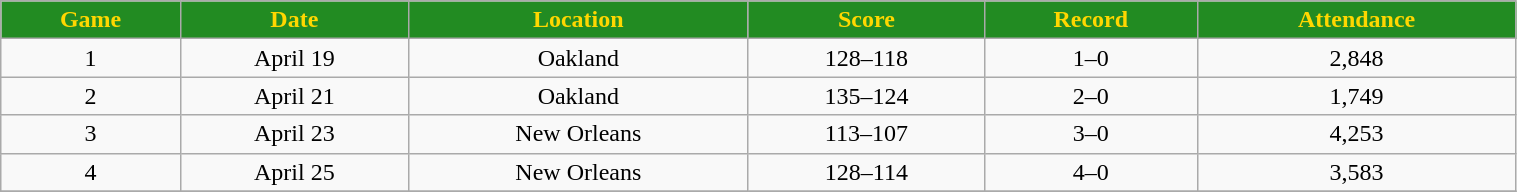<table class="wikitable" width="80%">
<tr align="center"  style="background:#228B22;color:#FFD700;">
<td><strong>Game</strong></td>
<td><strong>Date</strong></td>
<td><strong>Location</strong></td>
<td><strong>Score</strong></td>
<td><strong>Record</strong></td>
<td><strong>Attendance</strong></td>
</tr>
<tr align="center" bgcolor="">
<td>1</td>
<td>April 19</td>
<td>Oakland</td>
<td>128–118</td>
<td>1–0</td>
<td>2,848</td>
</tr>
<tr align="center" bgcolor="">
<td>2</td>
<td>April 21</td>
<td>Oakland</td>
<td>135–124</td>
<td>2–0</td>
<td>1,749</td>
</tr>
<tr align="center" bgcolor="">
<td>3</td>
<td>April 23</td>
<td>New Orleans</td>
<td>113–107</td>
<td>3–0</td>
<td>4,253</td>
</tr>
<tr align="center" bgcolor="">
<td>4</td>
<td>April 25</td>
<td>New Orleans</td>
<td>128–114</td>
<td>4–0</td>
<td>3,583</td>
</tr>
<tr align="center" bgcolor="">
</tr>
</table>
